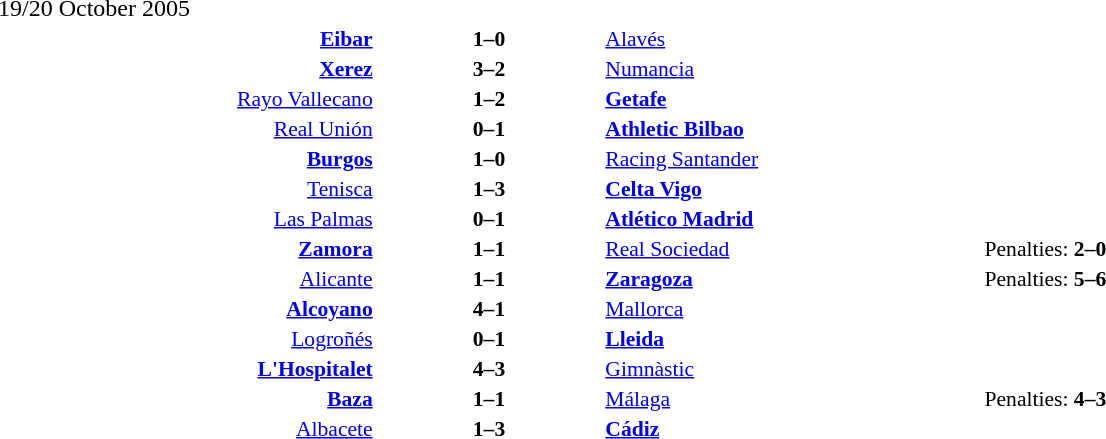<table width=100% cellspacing=1>
<tr>
<th width=20%></th>
<th width=12%></th>
<th width=20%></th>
<th></th>
</tr>
<tr>
<td>19/20 October 2005</td>
</tr>
<tr style=font-size:90%>
<td align=right><strong><a href='#'>Eibar</a></strong></td>
<td align=center><strong>1–0</strong></td>
<td><a href='#'>Alavés</a></td>
</tr>
<tr style=font-size:90%>
<td align=right><strong><a href='#'>Xerez</a></strong></td>
<td align=center><strong>3–2</strong></td>
<td><a href='#'>Numancia</a></td>
</tr>
<tr style=font-size:90%>
<td align=right><a href='#'>Rayo Vallecano</a></td>
<td align=center><strong>1–2</strong></td>
<td><strong><a href='#'>Getafe</a></strong></td>
</tr>
<tr style=font-size:90%>
<td align=right><a href='#'>Real Unión</a></td>
<td align=center><strong>0–1</strong></td>
<td><strong><a href='#'>Athletic Bilbao</a></strong></td>
</tr>
<tr style=font-size:90%>
<td align=right><strong><a href='#'>Burgos</a></strong></td>
<td align=center><strong>1–0</strong></td>
<td><a href='#'>Racing Santander</a></td>
</tr>
<tr style=font-size:90%>
<td align=right><a href='#'>Tenisca</a></td>
<td align=center><strong>1–3</strong></td>
<td><strong><a href='#'>Celta Vigo</a></strong></td>
</tr>
<tr style=font-size:90%>
<td align=right><a href='#'>Las Palmas</a></td>
<td align=center><strong>0–1</strong></td>
<td><strong><a href='#'>Atlético Madrid</a></strong></td>
</tr>
<tr style=font-size:90%>
<td align=right><strong><a href='#'>Zamora</a></strong></td>
<td align=center><strong>1–1</strong></td>
<td><a href='#'>Real Sociedad</a></td>
<td>Penalties: <strong>2–0</strong></td>
</tr>
<tr style=font-size:90%>
<td align=right><a href='#'>Alicante</a></td>
<td align=center><strong>1–1</strong></td>
<td><strong><a href='#'>Zaragoza</a></strong></td>
<td>Penalties: <strong>5–6</strong></td>
</tr>
<tr style=font-size:90%>
<td align=right><strong><a href='#'>Alcoyano</a></strong></td>
<td align=center><strong>4–1</strong></td>
<td><a href='#'>Mallorca</a></td>
</tr>
<tr style=font-size:90%>
<td align=right><a href='#'>Logroñés</a></td>
<td align=center><strong>0–1</strong></td>
<td><strong><a href='#'>Lleida</a></strong></td>
</tr>
<tr style=font-size:90%>
<td align=right><strong><a href='#'>L'Hospitalet</a></strong></td>
<td align=center><strong>4–3</strong></td>
<td><a href='#'>Gimnàstic</a></td>
</tr>
<tr style=font-size:90%>
<td align=right><strong><a href='#'>Baza</a></strong></td>
<td align=center><strong>1–1</strong></td>
<td><a href='#'>Málaga</a></td>
<td>Penalties: <strong>4–3</strong></td>
</tr>
<tr style=font-size:90%>
<td align=right><a href='#'>Albacete</a></td>
<td align=center><strong>1–3</strong></td>
<td><strong><a href='#'>Cádiz</a></strong></td>
</tr>
</table>
